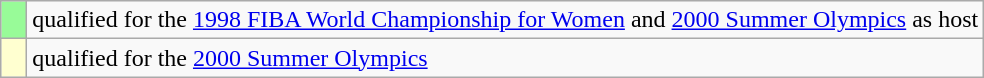<table class="wikitable">
<tr>
<td width=10px bgcolor="#98fb98"></td>
<td> qualified for the <a href='#'>1998 FIBA World Championship for Women</a> and <a href='#'>2000 Summer Olympics</a> as host</td>
</tr>
<tr>
<td width=10px bgcolor="#ffffd0"></td>
<td> qualified for the <a href='#'>2000 Summer Olympics</a></td>
</tr>
</table>
